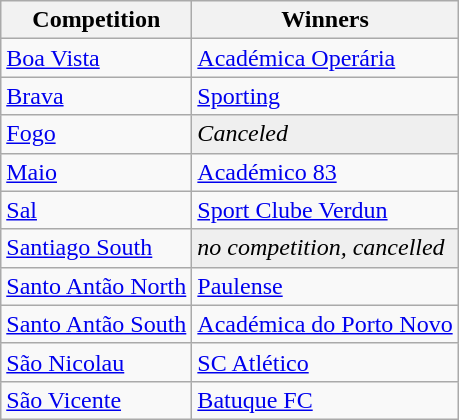<table class="wikitable">
<tr>
<th>Competition</th>
<th>Winners</th>
</tr>
<tr>
<td><a href='#'>Boa Vista</a></td>
<td><a href='#'>Académica Operária</a></td>
</tr>
<tr>
<td><a href='#'>Brava</a></td>
<td><a href='#'>Sporting</a></td>
</tr>
<tr>
<td><a href='#'>Fogo</a></td>
<td bgcolor=EFEFEF><em>Canceled</em></td>
</tr>
<tr>
<td><a href='#'>Maio</a></td>
<td><a href='#'>Académico 83</a></td>
</tr>
<tr>
<td><a href='#'>Sal</a></td>
<td><a href='#'>Sport Clube Verdun</a></td>
</tr>
<tr>
<td><a href='#'>Santiago South</a></td>
<td bgcolor=#EFEFEF><em>no competition, cancelled</em></td>
</tr>
<tr>
<td><a href='#'>Santo Antão North</a></td>
<td><a href='#'>Paulense</a></td>
</tr>
<tr>
<td><a href='#'>Santo Antão South</a></td>
<td><a href='#'>Académica do Porto Novo</a></td>
</tr>
<tr>
<td><a href='#'>São Nicolau</a></td>
<td><a href='#'>SC Atlético</a></td>
</tr>
<tr>
<td><a href='#'>São Vicente</a></td>
<td><a href='#'>Batuque FC</a></td>
</tr>
</table>
